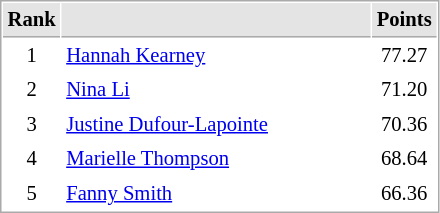<table cellspacing="1" cellpadding="3" style="border:1px solid #AAAAAA;font-size:86%">
<tr bgcolor="#E4E4E4">
<th style="border-bottom:1px solid #AAAAAA" width=10>Rank</th>
<th style="border-bottom:1px solid #AAAAAA" width=200></th>
<th style="border-bottom:1px solid #AAAAAA" width=20>Points</th>
</tr>
<tr>
<td style="text-align:center;">1</td>
<td> <a href='#'>Hannah Kearney</a></td>
<td align=center>77.27</td>
</tr>
<tr>
<td style="text-align:center;">2</td>
<td> <a href='#'>Nina Li</a></td>
<td align=center>71.20</td>
</tr>
<tr>
<td style="text-align:center;">3</td>
<td> <a href='#'>Justine Dufour-Lapointe</a></td>
<td align=center>70.36</td>
</tr>
<tr>
<td style="text-align:center;">4</td>
<td> <a href='#'>Marielle Thompson</a></td>
<td align=center>68.64</td>
</tr>
<tr>
<td style="text-align:center;">5</td>
<td> <a href='#'>Fanny Smith</a></td>
<td align=center>66.36</td>
</tr>
</table>
